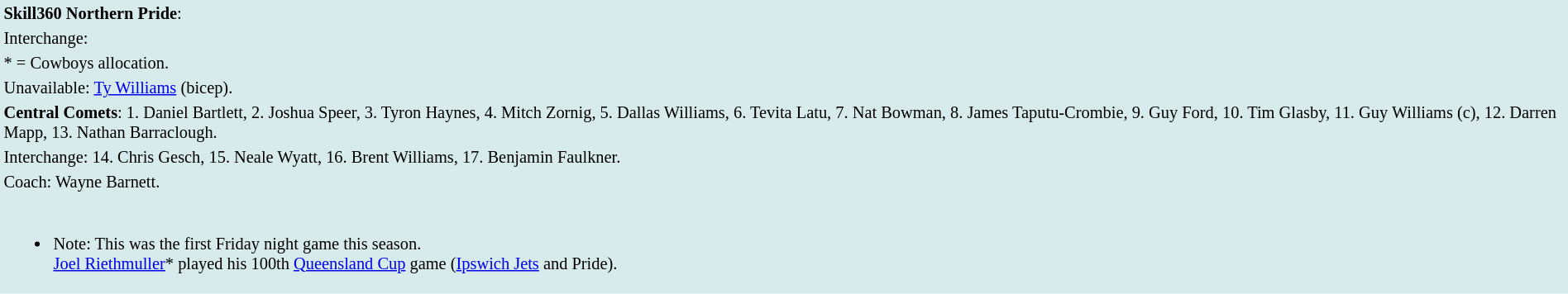<table style="background:#d7ebed; font-size:85%; width:100%;">
<tr>
<td><strong>Skill360 Northern Pride</strong>:             </td>
</tr>
<tr>
<td>Interchange:    </td>
</tr>
<tr>
<td>* = Cowboys allocation.</td>
</tr>
<tr>
<td>Unavailable: <a href='#'>Ty Williams</a> (bicep).</td>
</tr>
<tr>
<td><strong>Central Comets</strong>: 1. Daniel Bartlett, 2. Joshua Speer, 3. Tyron Haynes, 4. Mitch Zornig, 5. Dallas Williams, 6. Tevita Latu, 7. Nat Bowman, 8. James Taputu-Crombie, 9. Guy Ford, 10. Tim Glasby, 11. Guy Williams (c), 12. Darren Mapp, 13. Nathan Barraclough.</td>
</tr>
<tr>
<td>Interchange: 14. Chris Gesch, 15. Neale Wyatt, 16. Brent Williams, 17. Benjamin Faulkner.</td>
</tr>
<tr>
<td>Coach: Wayne Barnett.</td>
</tr>
<tr>
<td><br><ul><li>Note: This was the first Friday night game this season.<br><a href='#'>Joel Riethmuller</a>* played his 100th <a href='#'>Queensland Cup</a> game (<a href='#'>Ipswich Jets</a> and Pride).</li></ul></td>
</tr>
</table>
